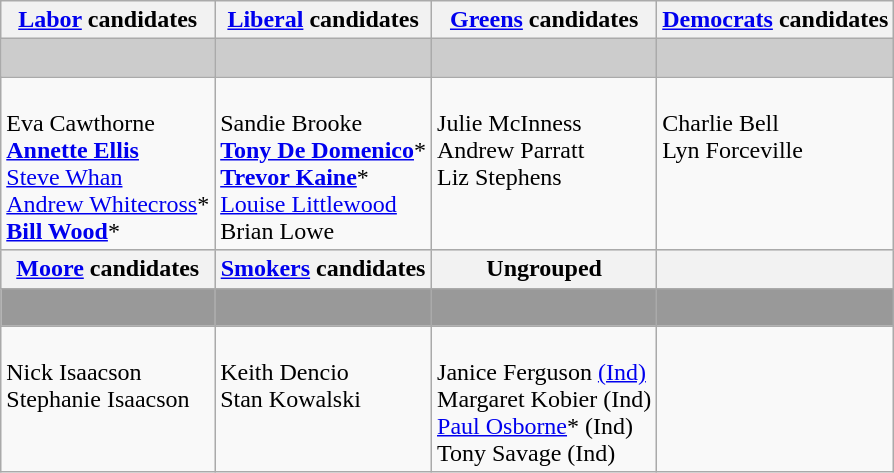<table class="wikitable">
<tr>
<th><a href='#'>Labor</a> candidates</th>
<th><a href='#'>Liberal</a> candidates</th>
<th><a href='#'>Greens</a> candidates</th>
<th><a href='#'>Democrats</a> candidates</th>
</tr>
<tr bgcolor="#cccccc">
<td></td>
<td></td>
<td></td>
<td> </td>
</tr>
<tr>
<td><br>Eva Cawthorne <br>
<strong><a href='#'>Annette Ellis</a></strong> <br>
<a href='#'>Steve Whan</a> <br>
<a href='#'>Andrew Whitecross</a>* <br>
<strong><a href='#'>Bill Wood</a></strong>*</td>
<td><br>Sandie Brooke <br>
<strong><a href='#'>Tony De Domenico</a></strong>* <br>
<strong><a href='#'>Trevor Kaine</a></strong>* <br>
<a href='#'>Louise Littlewood</a> <br>
Brian Lowe</td>
<td valign=top><br>Julie McInness <br>
Andrew Parratt <br>
Liz Stephens</td>
<td valign=top><br>Charlie Bell <br>
Lyn Forceville</td>
</tr>
<tr bgcolor="#cccccc">
<th><a href='#'>Moore</a> candidates</th>
<th><a href='#'>Smokers</a> candidates</th>
<th>Ungrouped</th>
<th></th>
</tr>
<tr bgcolor="#cccccc">
<td bgcolor="#999999"></td>
<td bgcolor="#999999"></td>
<td bgcolor="#999999"></td>
<td bgcolor="#999999"> </td>
</tr>
<tr>
<td valign=top><br>Nick Isaacson <br>
Stephanie Isaacson</td>
<td valign=top><br>Keith Dencio <br>
Stan Kowalski</td>
<td><br>Janice Ferguson <a href='#'>(Ind)</a> <br>
Margaret Kobier (Ind) <br>
<a href='#'>Paul Osborne</a>* (Ind) <br>
Tony Savage (Ind)</td>
<td valign=top></td>
</tr>
</table>
